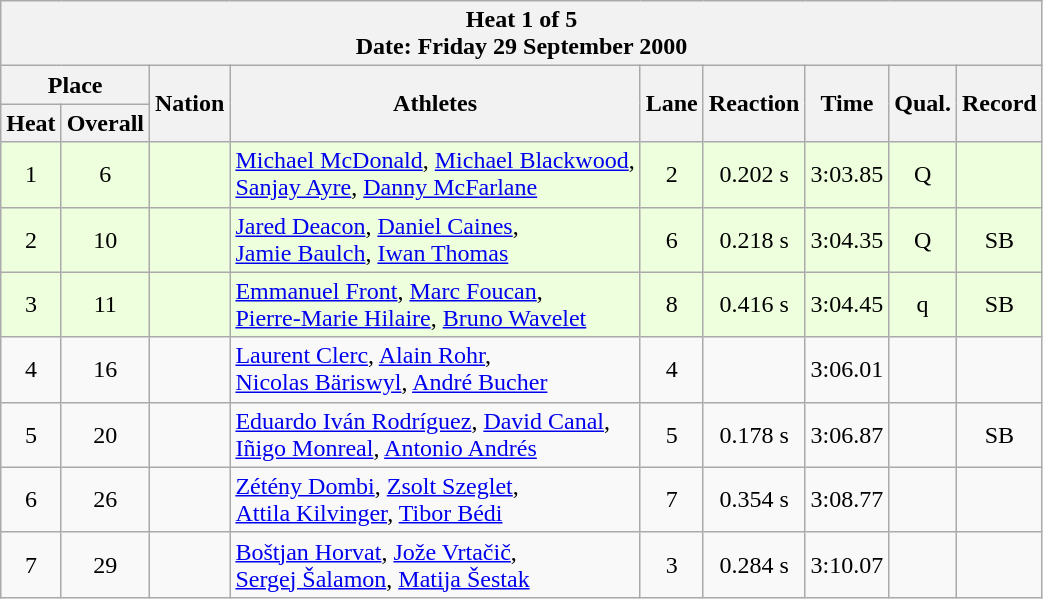<table class="wikitable sortable">
<tr>
<th colspan=9>Heat 1 of 5 <br> Date: Friday 29 September 2000</th>
</tr>
<tr>
<th colspan=2>Place</th>
<th rowspan=2>Nation</th>
<th rowspan=2>Athletes</th>
<th rowspan=2>Lane</th>
<th rowspan=2>Reaction</th>
<th rowspan=2>Time</th>
<th rowspan=2>Qual.</th>
<th rowspan=2>Record</th>
</tr>
<tr>
<th>Heat</th>
<th>Overall</th>
</tr>
<tr bgcolor = "eeffdd">
<td align="center">1</td>
<td align="center">6</td>
<td align="left"></td>
<td align="left"><a href='#'>Michael McDonald</a>, <a href='#'>Michael Blackwood</a>, <br> <a href='#'>Sanjay Ayre</a>, <a href='#'>Danny McFarlane</a></td>
<td align="center">2</td>
<td align="center">0.202 s</td>
<td align="center">3:03.85</td>
<td align="center">Q</td>
<td align="center"></td>
</tr>
<tr bgcolor = "eeffdd">
<td align="center">2</td>
<td align="center">10</td>
<td align="left"></td>
<td align="left"><a href='#'>Jared Deacon</a>, <a href='#'>Daniel Caines</a>, <br> <a href='#'>Jamie Baulch</a>, <a href='#'>Iwan Thomas</a></td>
<td align="center">6</td>
<td align="center">0.218 s</td>
<td align="center">3:04.35</td>
<td align="center">Q</td>
<td align="center">SB</td>
</tr>
<tr bgcolor = "eeffdd">
<td align="center">3</td>
<td align="center">11</td>
<td align="left"></td>
<td align="left"><a href='#'>Emmanuel Front</a>, <a href='#'>Marc Foucan</a>, <br> <a href='#'>Pierre-Marie Hilaire</a>, <a href='#'>Bruno Wavelet</a></td>
<td align="center">8</td>
<td align="center">0.416 s</td>
<td align="center">3:04.45</td>
<td align="center">q</td>
<td align="center">SB</td>
</tr>
<tr>
<td align="center">4</td>
<td align="center">16</td>
<td align="left"></td>
<td align="left"><a href='#'>Laurent Clerc</a>, <a href='#'>Alain Rohr</a>, <br> <a href='#'>Nicolas Bäriswyl</a>, <a href='#'>André Bucher</a></td>
<td align="center">4</td>
<td align="center"></td>
<td align="center">3:06.01</td>
<td align="center"></td>
<td align="center"></td>
</tr>
<tr>
<td align="center">5</td>
<td align="center">20</td>
<td align="left"></td>
<td align="left"><a href='#'>Eduardo Iván Rodríguez</a>, <a href='#'>David Canal</a>, <br> <a href='#'>Iñigo Monreal</a>, <a href='#'>Antonio Andrés</a></td>
<td align="center">5</td>
<td align="center">0.178 s</td>
<td align="center">3:06.87</td>
<td align="center"></td>
<td align="center">SB</td>
</tr>
<tr>
<td align="center">6</td>
<td align="center">26</td>
<td align="left"></td>
<td align="left"><a href='#'>Zétény Dombi</a>, <a href='#'>Zsolt Szeglet</a>, <br> <a href='#'>Attila Kilvinger</a>, <a href='#'>Tibor Bédi</a></td>
<td align="center">7</td>
<td align="center">0.354 s</td>
<td align="center">3:08.77</td>
<td align="center"></td>
<td align="center"></td>
</tr>
<tr>
<td align="center">7</td>
<td align="center">29</td>
<td align="left"></td>
<td align="left"><a href='#'>Boštjan Horvat</a>, <a href='#'>Jože Vrtačič</a>, <br> <a href='#'>Sergej Šalamon</a>, <a href='#'>Matija Šestak</a></td>
<td align="center">3</td>
<td align="center">0.284 s</td>
<td align="center">3:10.07</td>
<td align="center"></td>
<td align="center"></td>
</tr>
</table>
